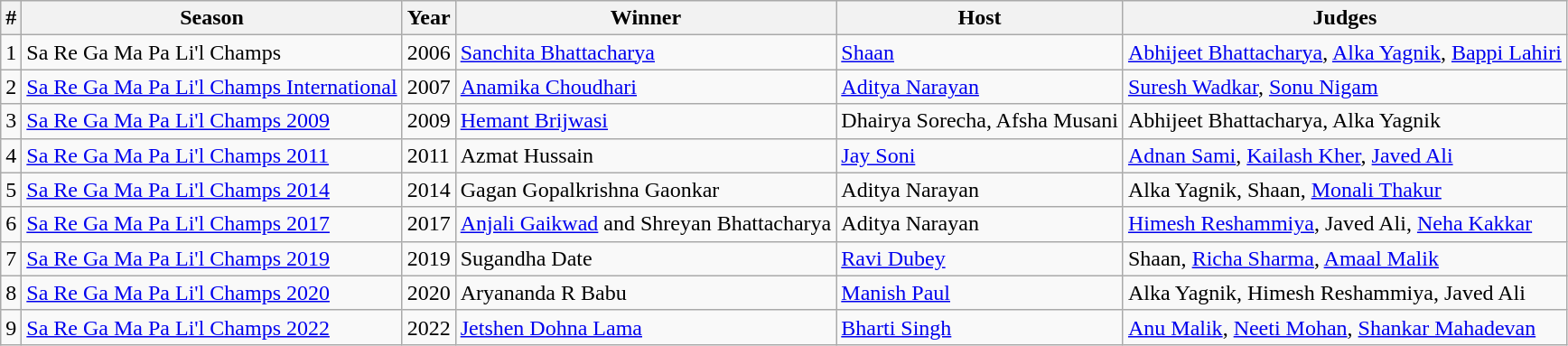<table class="wikitable">
<tr>
<th>#</th>
<th>Season</th>
<th>Year</th>
<th>Winner</th>
<th>Host</th>
<th>Judges</th>
</tr>
<tr>
<td>1</td>
<td>Sa Re Ga Ma Pa Li'l Champs</td>
<td>2006</td>
<td><a href='#'>Sanchita Bhattacharya</a></td>
<td><a href='#'>Shaan</a></td>
<td><a href='#'>Abhijeet Bhattacharya</a>, <a href='#'>Alka Yagnik</a>, <a href='#'>Bappi Lahiri</a></td>
</tr>
<tr>
<td>2</td>
<td><a href='#'>Sa Re Ga Ma Pa Li'l Champs International</a></td>
<td>2007</td>
<td><a href='#'>Anamika Choudhari</a></td>
<td><a href='#'>Aditya Narayan</a></td>
<td><a href='#'>Suresh Wadkar</a>, <a href='#'>Sonu Nigam</a></td>
</tr>
<tr>
<td>3</td>
<td><a href='#'>Sa Re Ga Ma Pa Li'l Champs 2009</a></td>
<td>2009</td>
<td><a href='#'>Hemant Brijwasi</a></td>
<td>Dhairya Sorecha, Afsha Musani</td>
<td>Abhijeet Bhattacharya, Alka Yagnik</td>
</tr>
<tr>
<td>4</td>
<td><a href='#'>Sa Re Ga Ma Pa Li'l Champs 2011</a></td>
<td>2011</td>
<td>Azmat Hussain</td>
<td><a href='#'>Jay Soni</a></td>
<td><a href='#'>Adnan Sami</a>, <a href='#'>Kailash Kher</a>, <a href='#'>Javed Ali</a></td>
</tr>
<tr>
<td>5</td>
<td><a href='#'>Sa Re Ga Ma Pa Li'l Champs 2014</a></td>
<td>2014</td>
<td>Gagan Gopalkrishna Gaonkar</td>
<td>Aditya Narayan</td>
<td>Alka Yagnik, Shaan, <a href='#'>Monali Thakur</a></td>
</tr>
<tr>
<td>6</td>
<td><a href='#'>Sa Re Ga Ma Pa Li'l Champs 2017</a></td>
<td>2017</td>
<td><a href='#'>Anjali Gaikwad</a> and Shreyan Bhattacharya</td>
<td>Aditya Narayan</td>
<td><a href='#'>Himesh Reshammiya</a>, Javed Ali, <a href='#'>Neha Kakkar</a></td>
</tr>
<tr>
<td>7</td>
<td><a href='#'>Sa Re Ga Ma Pa Li'l Champs 2019</a></td>
<td>2019</td>
<td>Sugandha Date</td>
<td><a href='#'>Ravi Dubey</a></td>
<td>Shaan, <a href='#'>Richa Sharma</a>, <a href='#'>Amaal Malik</a></td>
</tr>
<tr>
<td>8</td>
<td><a href='#'>Sa Re Ga Ma Pa Li'l Champs 2020</a></td>
<td>2020</td>
<td>Aryananda R Babu </td>
<td><a href='#'>Manish Paul</a></td>
<td>Alka Yagnik, Himesh Reshammiya, Javed Ali</td>
</tr>
<tr>
<td>9</td>
<td><a href='#'>Sa Re Ga Ma Pa Li'l Champs 2022</a></td>
<td>2022</td>
<td><a href='#'>Jetshen Dohna Lama</a></td>
<td><a href='#'>Bharti Singh</a></td>
<td><a href='#'>Anu Malik</a>, <a href='#'>Neeti Mohan</a>, <a href='#'>Shankar Mahadevan</a></td>
</tr>
</table>
